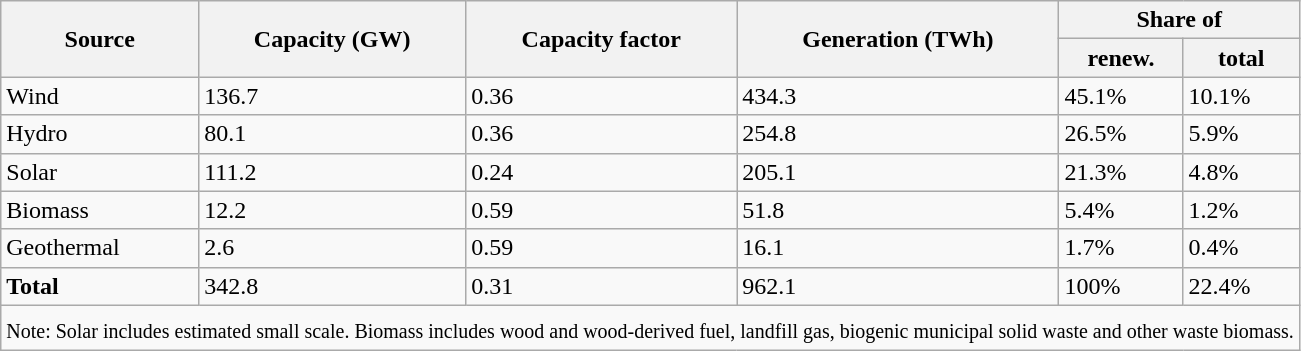<table class="wikitable sortable col1left" >
<tr>
<th rowspan=2>Source</th>
<th rowspan=2>Capacity  (GW)</th>
<th rowspan=2>Capacity  factor</th>
<th rowspan=2>Generation  (TWh)</th>
<th colspan=2>Share of</th>
</tr>
<tr>
<th>renew.</th>
<th>total</th>
</tr>
<tr>
<td>Wind</td>
<td>136.7</td>
<td>0.36</td>
<td>434.3</td>
<td>45.1%</td>
<td>10.1%</td>
</tr>
<tr>
<td>Hydro</td>
<td>80.1</td>
<td>0.36</td>
<td>254.8</td>
<td>26.5%</td>
<td>5.9%</td>
</tr>
<tr>
<td>Solar</td>
<td>111.2</td>
<td>0.24</td>
<td>205.1</td>
<td>21.3%</td>
<td>4.8%</td>
</tr>
<tr>
<td>Biomass</td>
<td>12.2</td>
<td>0.59</td>
<td>51.8</td>
<td>5.4%</td>
<td>1.2%</td>
</tr>
<tr>
<td>Geothermal</td>
<td>2.6</td>
<td>0.59</td>
<td>16.1</td>
<td>1.7%</td>
<td>0.4%</td>
</tr>
<tr>
<td><strong>Total</strong></td>
<td>342.8</td>
<td>0.31</td>
<td>962.1</td>
<td>100%</td>
<td>22.4%</td>
</tr>
<tr>
<td colspan="8"><sub>Note: Solar includes estimated small scale. Biomass includes wood and wood-derived fuel,  landfill gas, biogenic municipal solid waste and other waste biomass.</sub></td>
</tr>
</table>
